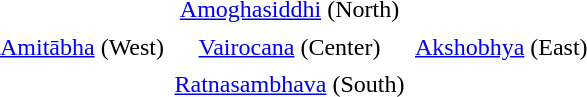<table border="0" cellspacing="5">
<tr>
<td></td>
<td style="text-align:center;"><a href='#'>Amoghasiddhi</a> (North)</td>
<td></td>
</tr>
<tr>
<td style="text-align:center;"><a href='#'>Amitābha</a> (West)</td>
<td style="text-align:center;"><a href='#'>Vairocana</a> (Center)</td>
<td style="text-align:center;"><a href='#'>Akshobhya</a> (East)</td>
</tr>
<tr>
<td></td>
<td style="text-align:center;"><a href='#'>Ratnasambhava</a> (South)</td>
<td></td>
</tr>
</table>
